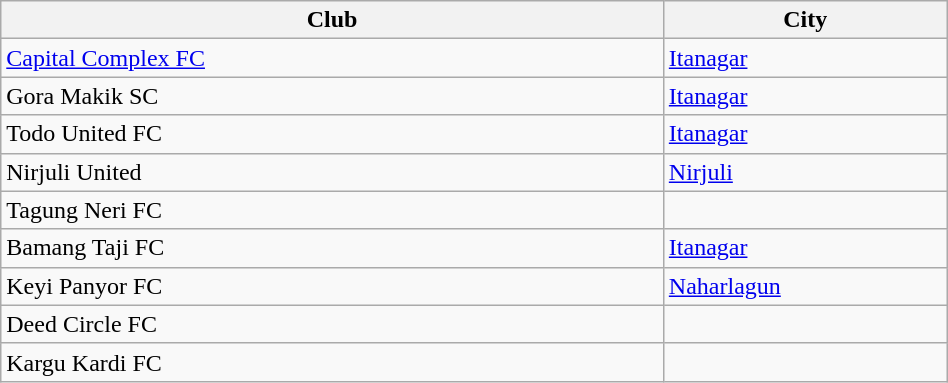<table class="wikitable sortable" width="50%">
<tr>
<th !width="25%">Club</th>
<th width="30%">City</th>
</tr>
<tr>
<td><a href='#'>Capital Complex FC</a></td>
<td><a href='#'>Itanagar</a></td>
</tr>
<tr>
<td>Gora Makik SC</td>
<td><a href='#'>Itanagar</a></td>
</tr>
<tr>
<td>Todo United FC</td>
<td><a href='#'>Itanagar</a></td>
</tr>
<tr>
<td>Nirjuli United</td>
<td><a href='#'>Nirjuli</a></td>
</tr>
<tr>
<td>Tagung Neri FC</td>
<td></td>
</tr>
<tr>
<td>Bamang Taji FC</td>
<td><a href='#'>Itanagar</a></td>
</tr>
<tr>
<td>Keyi Panyor FC</td>
<td><a href='#'>Naharlagun</a></td>
</tr>
<tr>
<td>Deed Circle FC</td>
<td></td>
</tr>
<tr>
<td>Kargu Kardi FC</td>
<td></td>
</tr>
</table>
